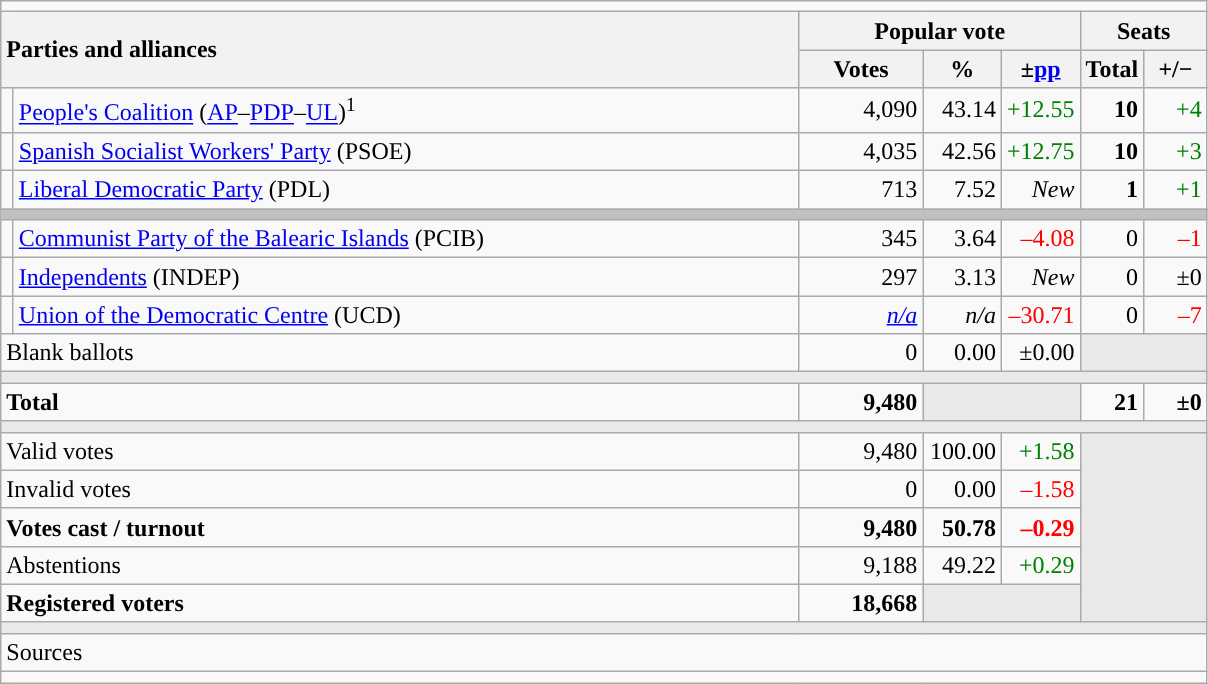<table class="wikitable" style="text-align:right;">
<tr>
<td colspan="7"></td>
</tr>
<tr>
<th style="text-align:left;" rowspan="2" colspan="2" width="525">Parties and alliances</th>
<th colspan="3">Popular vote</th>
<th colspan="2">Seats</th>
</tr>
<tr>
<th width="75">Votes</th>
<th width="45">%</th>
<th width="45">±<a href='#'>pp</a></th>
<th width="35">Total</th>
<th width="35">+/−</th>
</tr>
<tr>
<td width="1" style="color:inherit;background:"></td>
<td align="left"><a href='#'>People's Coalition</a> (<a href='#'>AP</a>–<a href='#'>PDP</a>–<a href='#'>UL</a>)<sup>1</sup></td>
<td>4,090</td>
<td>43.14</td>
<td style="color:green;">+12.55</td>
<td><strong>10</strong></td>
<td style="color:green;">+4</td>
</tr>
<tr>
<td style="color:inherit;background:"></td>
<td align="left"><a href='#'>Spanish Socialist Workers' Party</a> (PSOE)</td>
<td>4,035</td>
<td>42.56</td>
<td style="color:green;">+12.75</td>
<td><strong>10</strong></td>
<td style="color:green;">+3</td>
</tr>
<tr>
<td style="color:inherit;background:"></td>
<td align="left"><a href='#'>Liberal Democratic Party</a> (PDL)</td>
<td>713</td>
<td>7.52</td>
<td><em>New</em></td>
<td><strong>1</strong></td>
<td style="color:green;">+1</td>
</tr>
<tr>
<td colspan="7" bgcolor="#C0C0C0"></td>
</tr>
<tr>
<td style="color:inherit;background:"></td>
<td align="left"><a href='#'>Communist Party of the Balearic Islands</a> (PCIB)</td>
<td>345</td>
<td>3.64</td>
<td style="color:red;">–4.08</td>
<td>0</td>
<td style="color:red;">–1</td>
</tr>
<tr>
<td style="color:inherit;background:"></td>
<td align="left"><a href='#'>Independents</a> (INDEP)</td>
<td>297</td>
<td>3.13</td>
<td><em>New</em></td>
<td>0</td>
<td>±0</td>
</tr>
<tr>
<td style="color:inherit;background:"></td>
<td align="left"><a href='#'>Union of the Democratic Centre</a> (UCD)</td>
<td><em><a href='#'>n/a</a></em></td>
<td><em>n/a</em></td>
<td style="color:red;">–30.71</td>
<td>0</td>
<td style="color:red;">–7</td>
</tr>
<tr>
<td align="left" colspan="2">Blank ballots</td>
<td>0</td>
<td>0.00</td>
<td>±0.00</td>
<td bgcolor="#E9E9E9" colspan="2"></td>
</tr>
<tr>
<td colspan="7" bgcolor="#E9E9E9"></td>
</tr>
<tr style="font-weight:bold;">
<td align="left" colspan="2">Total</td>
<td>9,480</td>
<td bgcolor="#E9E9E9" colspan="2"></td>
<td>21</td>
<td>±0</td>
</tr>
<tr>
<td colspan="7" bgcolor="#E9E9E9"></td>
</tr>
<tr>
<td align="left" colspan="2">Valid votes</td>
<td>9,480</td>
<td>100.00</td>
<td style="color:green;">+1.58</td>
<td bgcolor="#E9E9E9" colspan="2" rowspan="5"></td>
</tr>
<tr>
<td align="left" colspan="2">Invalid votes</td>
<td>0</td>
<td>0.00</td>
<td style="color:red;">–1.58</td>
</tr>
<tr style="font-weight:bold;">
<td align="left" colspan="2">Votes cast / turnout</td>
<td>9,480</td>
<td>50.78</td>
<td style="color:red;">–0.29</td>
</tr>
<tr>
<td align="left" colspan="2">Abstentions</td>
<td>9,188</td>
<td>49.22</td>
<td style="color:green;">+0.29</td>
</tr>
<tr style="font-weight:bold;">
<td align="left" colspan="2">Registered voters</td>
<td>18,668</td>
<td bgcolor="#E9E9E9" colspan="2"></td>
</tr>
<tr>
<td colspan="7" bgcolor="#E9E9E9"></td>
</tr>
<tr>
<td align="left" colspan="7">Sources</td>
</tr>
<tr>
<td colspan="7" style="text-align:left; max-width:790px;"></td>
</tr>
</table>
